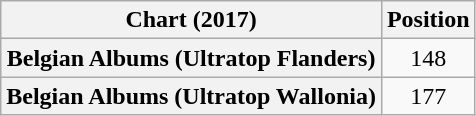<table class="wikitable plainrowheaders" style="text-align:center">
<tr>
<th scope="col">Chart (2017)</th>
<th scope="col">Position</th>
</tr>
<tr>
<th scope="row">Belgian Albums (Ultratop Flanders)</th>
<td>148</td>
</tr>
<tr>
<th scope="row">Belgian Albums (Ultratop Wallonia)</th>
<td>177</td>
</tr>
</table>
